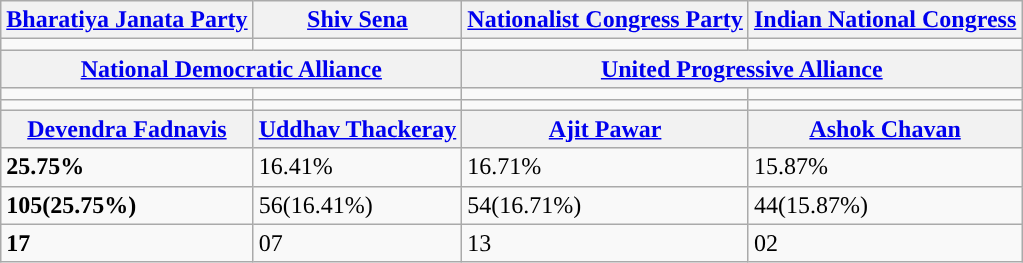<table class="wikitable">
<tr>
<th><a href='#'>Bharatiya Janata Party</a></th>
<th><a href='#'>Shiv Sena</a></th>
<th><a href='#'>Nationalist Congress Party</a></th>
<th><a href='#'>Indian National Congress</a></th>
</tr>
<tr>
<td style="color:inherit;background-color:"></td>
<td style="color:inherit;background-color: "></td>
<td style="color:inherit;background-color: "></td>
<td style="color:inherit;background-color: "></td>
</tr>
<tr>
<th colspan="2"><a href='#'>National Democratic Alliance</a></th>
<th colspan="2"><a href='#'>United Progressive Alliance</a></th>
</tr>
<tr>
<td></td>
<td></td>
<td></td>
<td></td>
</tr>
<tr>
<td></td>
<td></td>
<td></td>
<td></td>
</tr>
<tr>
<th><a href='#'>Devendra Fadnavis</a></th>
<th><a href='#'>Uddhav Thackeray</a></th>
<th><a href='#'>Ajit Pawar</a></th>
<th><a href='#'>Ashok Chavan</a></th>
</tr>
<tr>
<td><strong>25.75%</strong></td>
<td>16.41%</td>
<td>16.71%</td>
<td>15.87%</td>
</tr>
<tr>
<td><strong>105(25.75%)</strong></td>
<td>56(16.41%)</td>
<td>54(16.71%)</td>
<td>44(15.87%)</td>
</tr>
<tr>
<td><strong> 17</strong></td>
<td> 07</td>
<td> 13</td>
<td> 02</td>
</tr>
</table>
